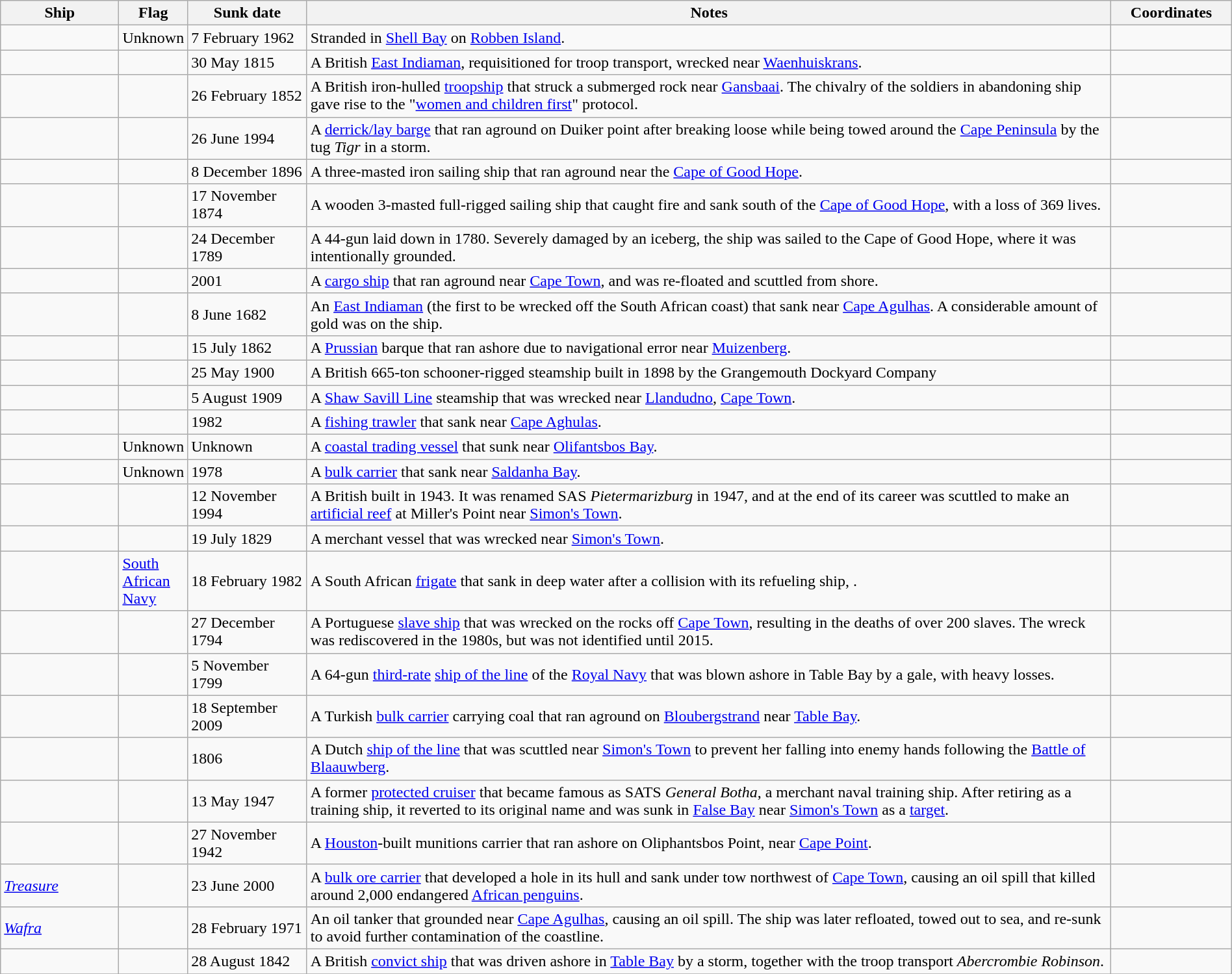<table class=wikitable | style = "width:100%">
<tr>
<th style="width:10%">Ship</th>
<th>Flag</th>
<th style="width:10%">Sunk date</th>
<th style="width:70%">Notes</th>
<th style="width:10%">Coordinates</th>
</tr>
<tr>
<td></td>
<td>Unknown</td>
<td>7 February 1962</td>
<td>Stranded in <a href='#'>Shell Bay</a> on <a href='#'>Robben Island</a>.</td>
<td></td>
</tr>
<tr>
<td></td>
<td></td>
<td>30 May 1815</td>
<td>A British <a href='#'>East Indiaman</a>, requisitioned for troop transport, wrecked near <a href='#'>Waenhuiskrans</a>.</td>
<td></td>
</tr>
<tr>
<td></td>
<td></td>
<td>26 February 1852</td>
<td>A British iron-hulled <a href='#'>troopship</a> that struck a submerged rock near <a href='#'>Gansbaai</a>. The chivalry of the soldiers in abandoning ship gave rise to the "<a href='#'>women and children first</a>" protocol.</td>
<td></td>
</tr>
<tr>
<td></td>
<td></td>
<td>26 June 1994</td>
<td>A <a href='#'>derrick/lay barge</a> that ran aground on Duiker point after breaking loose while being towed around the <a href='#'>Cape Peninsula</a> by the tug <em>Tigr</em> in a storm.</td>
<td></td>
</tr>
<tr>
<td></td>
<td></td>
<td>8 December 1896</td>
<td>A three-masted iron sailing ship that ran aground near the <a href='#'>Cape of Good Hope</a>.</td>
<td></td>
</tr>
<tr>
<td></td>
<td></td>
<td>17 November 1874</td>
<td>A wooden 3-masted full-rigged sailing ship that caught fire and sank south of the <a href='#'>Cape of Good Hope</a>, with a loss of 369 lives.</td>
<td></td>
</tr>
<tr>
<td></td>
<td></td>
<td>24 December 1789</td>
<td>A 44-gun  laid down in 1780. Severely damaged by an iceberg, the ship was sailed  to the Cape of Good Hope, where it was intentionally grounded.</td>
<td></td>
</tr>
<tr>
<td></td>
<td></td>
<td>2001</td>
<td>A <a href='#'>cargo ship</a> that ran aground near <a href='#'>Cape Town</a>, and was re-floated and scuttled  from shore.</td>
<td></td>
</tr>
<tr>
<td></td>
<td></td>
<td>8 June 1682</td>
<td>An <a href='#'>East Indiaman</a> (the first to be wrecked off the South African coast) that sank near <a href='#'>Cape Agulhas</a>. A considerable amount of gold was on the ship.</td>
<td></td>
</tr>
<tr>
<td></td>
<td></td>
<td>15 July 1862</td>
<td>A <a href='#'>Prussian</a> barque that ran ashore due to navigational error near <a href='#'>Muizenberg</a>.</td>
<td></td>
</tr>
<tr>
<td></td>
<td></td>
<td>25 May 1900</td>
<td> A British 665-ton schooner-rigged steamship built in 1898 by the Grangemouth Dockyard Company</td>
<td></td>
</tr>
<tr>
<td></td>
<td></td>
<td>5 August 1909</td>
<td>A <a href='#'>Shaw Savill Line</a> steamship that was wrecked near <a href='#'>Llandudno</a>, <a href='#'>Cape Town</a>.</td>
<td></td>
</tr>
<tr>
<td></td>
<td></td>
<td>1982</td>
<td>A <a href='#'>fishing trawler</a> that sank near <a href='#'>Cape Aghulas</a>.</td>
<td></td>
</tr>
<tr>
<td></td>
<td>Unknown</td>
<td>Unknown</td>
<td>A <a href='#'>coastal trading vessel</a> that sunk near <a href='#'>Olifantsbos Bay</a>.</td>
<td></td>
</tr>
<tr>
<td></td>
<td>Unknown</td>
<td>1978</td>
<td>A <a href='#'>bulk carrier</a> that sank near <a href='#'>Saldanha Bay</a>.</td>
<td></td>
</tr>
<tr>
<td></td>
<td></td>
<td>12 November 1994</td>
<td>A British  built in 1943. It was renamed SAS <em>Pietermarizburg</em> in 1947, and at the end of its career was scuttled to make an <a href='#'>artificial reef</a> at Miller's Point near <a href='#'>Simon's Town</a>.</td>
<td></td>
</tr>
<tr>
<td></td>
<td></td>
<td>19 July 1829</td>
<td>A merchant vessel that was wrecked near <a href='#'>Simon's Town</a>.</td>
<td></td>
</tr>
<tr>
<td></td>
<td> <a href='#'>South African Navy</a></td>
<td>18 February 1982</td>
<td>A South African <a href='#'>frigate</a> that sank in deep water after a collision with its refueling ship, .</td>
<td></td>
</tr>
<tr>
<td></td>
<td></td>
<td>27 December 1794</td>
<td>A Portuguese <a href='#'>slave ship</a> that was wrecked on the rocks off <a href='#'>Cape Town</a>, resulting in the deaths of over 200 slaves. The wreck was rediscovered in the 1980s, but was not identified until 2015.</td>
<td></td>
</tr>
<tr>
<td></td>
<td></td>
<td>5 November 1799</td>
<td>A 64-gun <a href='#'>third-rate</a> <a href='#'>ship of the line</a> of the <a href='#'>Royal Navy</a> that was blown ashore in Table Bay by a gale, with heavy losses.</td>
<td></td>
</tr>
<tr>
<td></td>
<td></td>
<td>18 September 2009</td>
<td>A Turkish <a href='#'>bulk carrier</a> carrying coal that ran aground on <a href='#'>Bloubergstrand</a> near <a href='#'>Table Bay</a>.</td>
<td></td>
</tr>
<tr>
<td></td>
<td></td>
<td>1806</td>
<td>A Dutch <a href='#'>ship of the line</a> that was scuttled near <a href='#'>Simon's Town</a> to prevent her falling into enemy hands following the <a href='#'>Battle of Blaauwberg</a>.</td>
<td></td>
</tr>
<tr>
<td></td>
<td></td>
<td>13 May 1947</td>
<td>A former  <a href='#'>protected cruiser</a> that became famous as SATS <em>General Botha</em>, a merchant naval training ship. After retiring as a training ship, it reverted to its original name and was sunk in <a href='#'>False Bay</a> near <a href='#'>Simon's Town</a> as a <a href='#'>target</a>.</td>
<td></td>
</tr>
<tr>
<td></td>
<td></td>
<td>27 November 1942</td>
<td>A <a href='#'>Houston</a>-built munitions carrier that ran ashore on Oliphantsbos Point, near <a href='#'>Cape Point</a>.</td>
<td></td>
</tr>
<tr>
<td><a href='#'><em>Treasure</em></a></td>
<td></td>
<td>23 June 2000</td>
<td>A <a href='#'>bulk ore carrier</a> that developed a hole in its hull and sank under tow northwest of <a href='#'>Cape Town</a>, causing an oil spill that killed around 2,000 endangered <a href='#'>African penguins</a>.</td>
<td></td>
</tr>
<tr>
<td><a href='#'><em>Wafra</em></a></td>
<td></td>
<td>28 February 1971</td>
<td>An oil tanker that grounded near <a href='#'>Cape Agulhas</a>, causing an oil spill. The ship was later refloated, towed out to sea, and re-sunk to avoid further contamination of the coastline.</td>
<td></td>
</tr>
<tr>
<td></td>
<td></td>
<td>28 August 1842</td>
<td>A British <a href='#'>convict ship</a> that was driven ashore in <a href='#'>Table Bay</a> by a storm, together with the troop transport <em>Abercrombie Robinson</em>.</td>
<td></td>
</tr>
<tr>
</tr>
</table>
